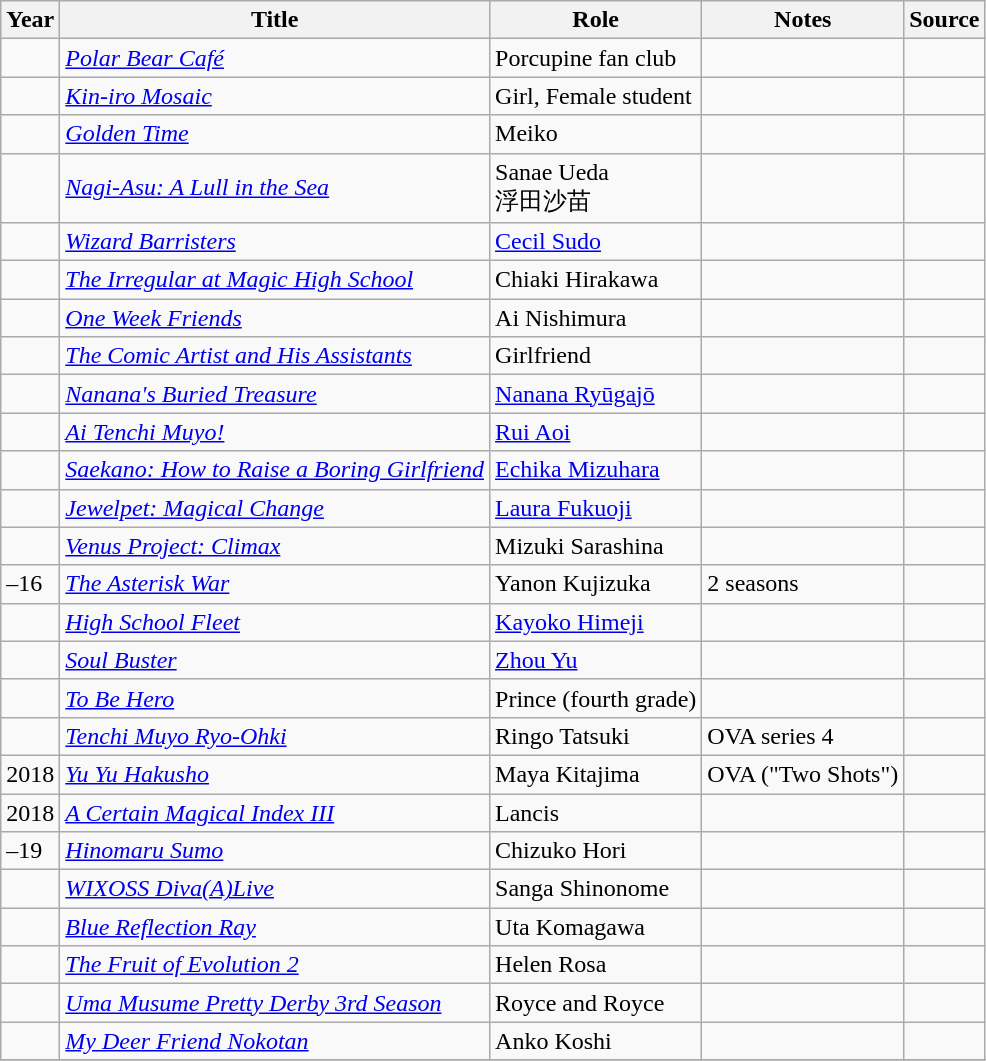<table class="wikitable sortable plainrowheaders">
<tr>
<th>Year</th>
<th>Title</th>
<th>Role</th>
<th class="unsortable">Notes</th>
<th class="unsortable">Source</th>
</tr>
<tr>
<td></td>
<td><em><a href='#'>Polar Bear Café</a></em></td>
<td>Porcupine fan club</td>
<td></td>
<td></td>
</tr>
<tr>
<td></td>
<td><em><a href='#'>Kin-iro Mosaic</a></em></td>
<td>Girl, Female student</td>
<td></td>
<td></td>
</tr>
<tr>
<td></td>
<td><em><a href='#'>Golden Time</a></em></td>
<td>Meiko</td>
<td></td>
<td></td>
</tr>
<tr>
<td></td>
<td><em><a href='#'>Nagi-Asu: A Lull in the Sea</a></em></td>
<td>Sanae Ueda<br>浮田沙苗</td>
<td></td>
<td></td>
</tr>
<tr>
<td></td>
<td><em><a href='#'>Wizard Barristers</a></em></td>
<td><a href='#'>Cecil Sudo</a></td>
<td></td>
<td></td>
</tr>
<tr>
<td></td>
<td><em><a href='#'>The Irregular at Magic High School</a></em></td>
<td>Chiaki Hirakawa</td>
<td></td>
<td></td>
</tr>
<tr>
<td></td>
<td><em><a href='#'>One Week Friends</a></em></td>
<td>Ai Nishimura</td>
<td></td>
<td></td>
</tr>
<tr>
<td></td>
<td><em><a href='#'>The Comic Artist and His Assistants</a></em></td>
<td>Girlfriend</td>
<td></td>
<td></td>
</tr>
<tr>
<td></td>
<td><em><a href='#'>Nanana's Buried Treasure</a></em></td>
<td><a href='#'>Nanana Ryūgajō</a></td>
<td></td>
<td></td>
</tr>
<tr>
<td></td>
<td><em><a href='#'>Ai Tenchi Muyo!</a></em></td>
<td><a href='#'>Rui Aoi</a></td>
<td></td>
<td></td>
</tr>
<tr>
<td></td>
<td><em><a href='#'>Saekano: How to Raise a Boring Girlfriend</a></em></td>
<td><a href='#'>Echika Mizuhara</a></td>
<td></td>
<td></td>
</tr>
<tr>
<td></td>
<td><em><a href='#'>Jewelpet: Magical Change</a></em></td>
<td><a href='#'>Laura Fukuoji</a></td>
<td></td>
<td></td>
</tr>
<tr>
<td></td>
<td><em><a href='#'>Venus Project: Climax</a></em></td>
<td>Mizuki Sarashina</td>
<td></td>
<td></td>
</tr>
<tr>
<td>–16</td>
<td><em><a href='#'>The Asterisk War</a></em></td>
<td>Yanon Kujizuka</td>
<td>2 seasons</td>
<td></td>
</tr>
<tr>
<td></td>
<td><em><a href='#'>High School Fleet</a></em></td>
<td><a href='#'>Kayoko Himeji</a></td>
<td></td>
<td></td>
</tr>
<tr>
<td></td>
<td><em><a href='#'>Soul Buster</a></em></td>
<td><a href='#'>Zhou Yu</a></td>
<td></td>
<td></td>
</tr>
<tr>
<td></td>
<td><em><a href='#'>To Be Hero</a></em></td>
<td>Prince (fourth grade)</td>
<td></td>
<td></td>
</tr>
<tr>
<td></td>
<td><em><a href='#'>Tenchi Muyo Ryo-Ohki</a></em></td>
<td>Ringo Tatsuki</td>
<td>OVA series 4</td>
<td></td>
</tr>
<tr>
<td>2018</td>
<td><em><a href='#'>Yu Yu Hakusho</a></em></td>
<td>Maya Kitajima</td>
<td>OVA ("Two Shots")</td>
<td></td>
</tr>
<tr>
<td>2018</td>
<td><em><a href='#'>A Certain Magical Index III</a></em></td>
<td>Lancis</td>
<td></td>
<td></td>
</tr>
<tr>
<td>–19</td>
<td><em><a href='#'>Hinomaru Sumo</a></em></td>
<td>Chizuko Hori</td>
<td></td>
<td></td>
</tr>
<tr>
<td></td>
<td><em><a href='#'>WIXOSS Diva(A)Live</a></em></td>
<td>Sanga Shinonome</td>
<td></td>
<td></td>
</tr>
<tr>
<td></td>
<td><em><a href='#'>Blue Reflection Ray</a></em></td>
<td>Uta Komagawa</td>
<td></td>
<td></td>
</tr>
<tr>
<td></td>
<td><em><a href='#'>The Fruit of Evolution 2</a></em></td>
<td>Helen Rosa</td>
<td></td>
<td></td>
</tr>
<tr>
<td></td>
<td><em><a href='#'>Uma Musume Pretty Derby 3rd Season</a></em></td>
<td>Royce and Royce</td>
<td></td>
<td></td>
</tr>
<tr>
<td></td>
<td><em><a href='#'>My Deer Friend Nokotan</a></em></td>
<td>Anko Koshi</td>
<td></td>
<td></td>
</tr>
<tr>
</tr>
</table>
